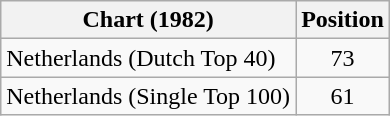<table class="wikitable sortable">
<tr>
<th>Chart (1982)</th>
<th>Position</th>
</tr>
<tr>
<td>Netherlands (Dutch Top 40)</td>
<td style="text-align:center;">73</td>
</tr>
<tr>
<td>Netherlands (Single Top 100)</td>
<td style="text-align:center;">61</td>
</tr>
</table>
